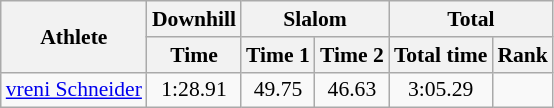<table class="wikitable" style="font-size:90%">
<tr>
<th rowspan="2">Athlete</th>
<th>Downhill</th>
<th colspan="2">Slalom</th>
<th colspan="2">Total</th>
</tr>
<tr>
<th>Time</th>
<th>Time 1</th>
<th>Time 2</th>
<th>Total time</th>
<th>Rank</th>
</tr>
<tr>
<td><a href='#'>vreni Schneider</a></td>
<td align="center">1:28.91</td>
<td align="center">49.75</td>
<td align="center">46.63</td>
<td align="center">3:05.29</td>
<td align="center"></td>
</tr>
</table>
